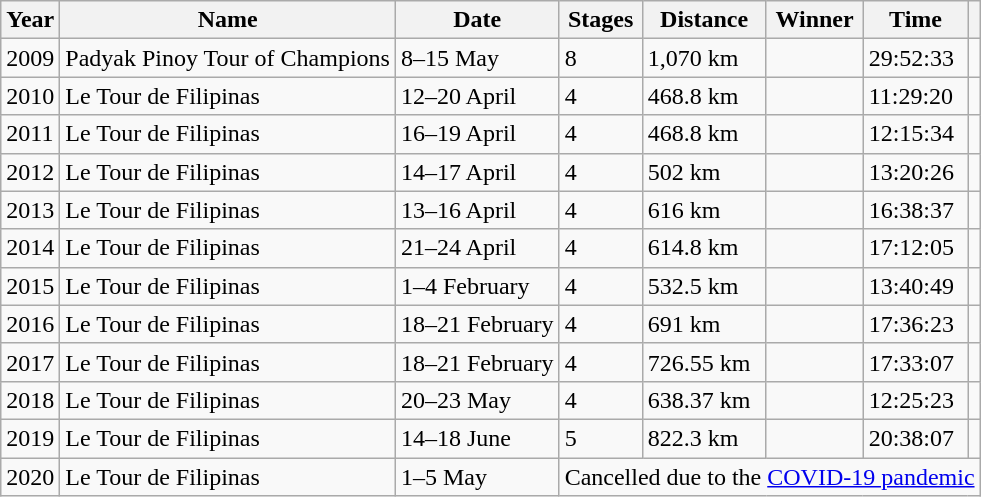<table class=wikitable>
<tr>
<th>Year</th>
<th>Name</th>
<th>Date</th>
<th>Stages</th>
<th>Distance</th>
<th>Winner</th>
<th>Time</th>
<th></th>
</tr>
<tr>
<td>2009</td>
<td>Padyak Pinoy Tour of Champions</td>
<td>8–15 May</td>
<td>8</td>
<td>1,070 km</td>
<td></td>
<td>29:52:33</td>
<td></td>
</tr>
<tr>
<td>2010</td>
<td>Le Tour de Filipinas</td>
<td>12–20 April</td>
<td>4</td>
<td>468.8 km</td>
<td></td>
<td>11:29:20</td>
<td></td>
</tr>
<tr>
<td>2011</td>
<td>Le Tour de Filipinas</td>
<td>16–19 April</td>
<td>4</td>
<td>468.8 km</td>
<td></td>
<td>12:15:34</td>
<td></td>
</tr>
<tr>
<td>2012</td>
<td>Le Tour de Filipinas</td>
<td>14–17 April</td>
<td>4</td>
<td>502 km</td>
<td></td>
<td>13:20:26</td>
<td></td>
</tr>
<tr>
<td>2013</td>
<td>Le Tour de Filipinas</td>
<td>13–16 April</td>
<td>4</td>
<td>616 km</td>
<td></td>
<td>16:38:37</td>
<td></td>
</tr>
<tr>
<td>2014</td>
<td>Le Tour de Filipinas</td>
<td>21–24 April</td>
<td>4</td>
<td>614.8 km</td>
<td></td>
<td>17:12:05</td>
<td></td>
</tr>
<tr>
<td>2015</td>
<td>Le Tour de Filipinas</td>
<td>1–4 February</td>
<td>4</td>
<td>532.5 km</td>
<td></td>
<td>13:40:49</td>
<td></td>
</tr>
<tr>
<td>2016</td>
<td>Le Tour de Filipinas</td>
<td>18–21 February</td>
<td>4</td>
<td>691 km</td>
<td></td>
<td>17:36:23</td>
<td></td>
</tr>
<tr>
<td>2017</td>
<td>Le Tour de Filipinas</td>
<td>18–21 February</td>
<td>4</td>
<td>726.55 km</td>
<td></td>
<td>17:33:07</td>
<td></td>
</tr>
<tr>
<td>2018</td>
<td>Le Tour de Filipinas</td>
<td>20–23 May</td>
<td>4</td>
<td>638.37 km</td>
<td></td>
<td>12:25:23</td>
<td></td>
</tr>
<tr>
<td>2019</td>
<td>Le Tour de Filipinas</td>
<td>14–18 June</td>
<td>5</td>
<td>822.3 km</td>
<td></td>
<td>20:38:07</td>
<td></td>
</tr>
<tr>
<td>2020</td>
<td>Le Tour de Filipinas</td>
<td>1–5 May</td>
<td align="center" colspan="5">Cancelled due to the <a href='#'>COVID-19 pandemic</a></td>
</tr>
</table>
